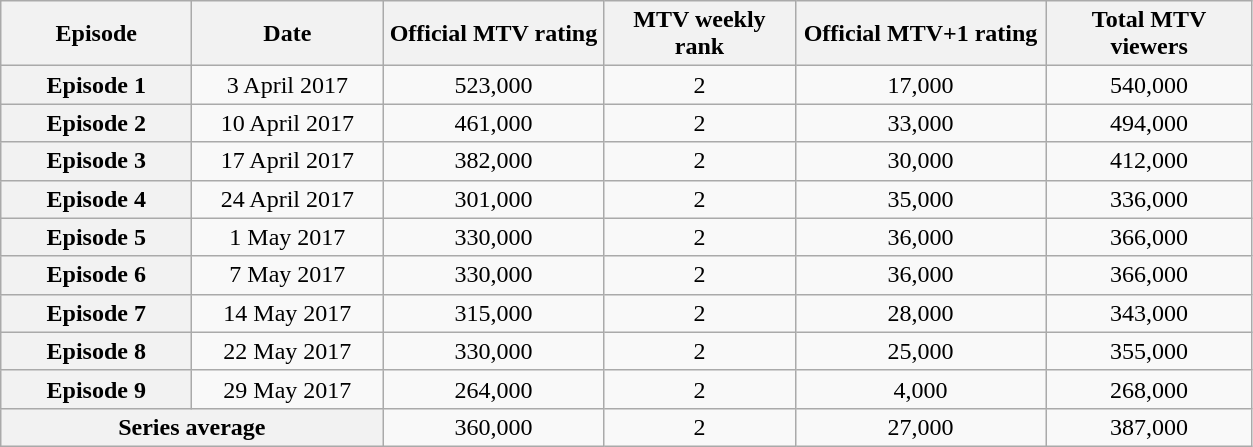<table class="wikitable sortable" style="text-align:center">
<tr>
<th scope="col" style="width:120px;">Episode</th>
<th scope="col" style="width:120px;">Date</th>
<th scope="col" style="width:140px;">Official MTV rating</th>
<th scope="col" style="width:120px;">MTV weekly rank</th>
<th scope="col" style="width:160px;">Official MTV+1 rating</th>
<th scope="col" style="width:130px;">Total MTV viewers</th>
</tr>
<tr>
<th scope="row">Episode 1</th>
<td>3 April 2017</td>
<td>523,000</td>
<td>2</td>
<td>17,000</td>
<td>540,000</td>
</tr>
<tr>
<th scope="row">Episode 2</th>
<td>10 April 2017</td>
<td>461,000</td>
<td>2</td>
<td>33,000</td>
<td>494,000</td>
</tr>
<tr>
<th scope="row">Episode 3</th>
<td>17 April 2017</td>
<td>382,000</td>
<td>2</td>
<td>30,000</td>
<td>412,000</td>
</tr>
<tr>
<th scope="row">Episode 4</th>
<td>24 April 2017</td>
<td>301,000</td>
<td>2</td>
<td>35,000</td>
<td>336,000</td>
</tr>
<tr>
<th scope="row">Episode 5</th>
<td>1 May 2017</td>
<td>330,000</td>
<td>2</td>
<td>36,000</td>
<td>366,000</td>
</tr>
<tr>
<th scope="row">Episode 6</th>
<td>7 May 2017</td>
<td>330,000</td>
<td>2</td>
<td>36,000</td>
<td>366,000</td>
</tr>
<tr>
<th scope="row">Episode 7</th>
<td>14 May 2017</td>
<td>315,000</td>
<td>2</td>
<td>28,000</td>
<td>343,000</td>
</tr>
<tr>
<th scope="row">Episode 8</th>
<td>22 May 2017</td>
<td>330,000</td>
<td>2</td>
<td>25,000</td>
<td>355,000</td>
</tr>
<tr>
<th scope="row">Episode 9</th>
<td>29 May 2017</td>
<td>264,000</td>
<td>2</td>
<td>4,000</td>
<td>268,000</td>
</tr>
<tr>
<th colspan=2 scope="row">Series average</th>
<td>360,000</td>
<td>2</td>
<td>27,000</td>
<td>387,000</td>
</tr>
</table>
